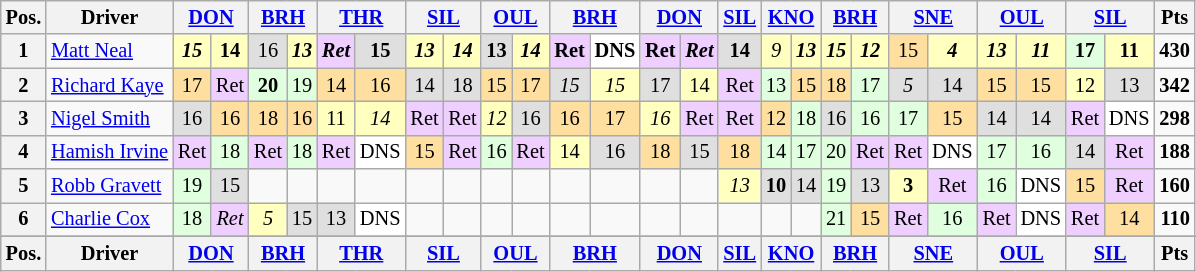<table class="wikitable" style="font-size: 85%; text-align:center;">
<tr valign="top">
<th valign="middle">Pos.</th>
<th valign="middle">Driver</th>
<th colspan=2><a href='#'>DON</a></th>
<th colspan=2><a href='#'>BRH</a></th>
<th colspan=2><a href='#'>THR</a></th>
<th colspan=2><a href='#'>SIL</a></th>
<th colspan=2><a href='#'>OUL</a></th>
<th colspan=2><a href='#'>BRH</a></th>
<th colspan=2><a href='#'>DON</a></th>
<th><a href='#'>SIL</a></th>
<th colspan=2><a href='#'>KNO</a></th>
<th colspan=2><a href='#'>BRH</a></th>
<th colspan=2><a href='#'>SNE</a></th>
<th colspan=2><a href='#'>OUL</a></th>
<th colspan=2><a href='#'>SIL</a></th>
<th valign=middle>Pts</th>
</tr>
<tr>
<th>1</th>
<td align=left> <a href='#'>Matt Neal</a></td>
<td style="background:#FFFFBF;"><strong><em>15</em></strong></td>
<td style="background:#FFFFBF;"><strong>14</strong></td>
<td style="background:#DFDFDF;">16</td>
<td style="background:#FFFFBF;"><strong><em>13</em></strong></td>
<td style="background:#EFCFFF;"><strong><em>Ret</em></strong></td>
<td style="background:#DFDFDF;"><strong>15</strong></td>
<td style="background:#FFFFBF;"><strong><em>13</em></strong></td>
<td style="background:#FFFFBF;"><strong><em>14</em></strong></td>
<td style="background:#DFDFDF;"><strong>13</strong></td>
<td style="background:#FFFFBF;"><strong><em>14</em></strong></td>
<td style="background:#EFCFFF;"><strong>Ret</strong></td>
<td style="background:#ffffff;"><strong>DNS</strong></td>
<td style="background:#EFCFFF;"><strong>Ret</strong></td>
<td style="background:#EFCFFF;"><strong><em>Ret</em></strong></td>
<td style="background:#DFDFDF;"><strong>14</strong></td>
<td style="background:#FFFFBF;"><em>9</em></td>
<td style="background:#FFFFBF;"><strong><em>13</em></strong></td>
<td style="background:#FFFFBF;"><strong><em>15</em></strong></td>
<td style="background:#FFFFBF;"><strong><em>12</em></strong></td>
<td style="background:#FFDF9F;">15</td>
<td style="background:#FFFFBF;"><strong><em>4</em></strong></td>
<td style="background:#FFFFBF;"><strong><em>13</em></strong></td>
<td style="background:#FFFFBF;"><strong><em>11</em></strong></td>
<td style="background:#DFFFDF;"><strong>17</strong></td>
<td style="background:#FFFFBF;"><strong>11</strong></td>
<td align=right><strong>430</strong></td>
</tr>
<tr>
<th>2</th>
<td align=left> <a href='#'>Richard Kaye</a></td>
<td style="background:#FFDF9F;">17</td>
<td style="background:#EFCFFF;">Ret</td>
<td style="background:#DFFFDF;"><strong>20</strong></td>
<td style="background:#DFFFDF;">19</td>
<td style="background:#FFDF9F;">14</td>
<td style="background:#FFDF9F;">16</td>
<td style="background:#DFDFDF;">14</td>
<td style="background:#DFDFDF;">18</td>
<td style="background:#FFDF9F;">15</td>
<td style="background:#FFDF9F;">17</td>
<td style="background:#DFDFDF;"><em>15</em></td>
<td style="background:#FFFFBF;"><em>15</em></td>
<td style="background:#DFDFDF;">17</td>
<td style="background:#FFFFBF;">14</td>
<td style="background:#EFCFFF;">Ret</td>
<td style="background:#DFFFDF;">13</td>
<td style="background:#FFDF9F;">15</td>
<td style="background:#FFDF9F;">18</td>
<td style="background:#DFFFDF;">17</td>
<td style="background:#DFDFDF;"><em>5</em></td>
<td style="background:#DFDFDF;">14</td>
<td style="background:#FFDF9F;">15</td>
<td style="background:#FFDF9F;">15</td>
<td style="background:#FFFFBF;">12</td>
<td style="background:#DFDFDF;">13</td>
<td align=right><strong>342</strong></td>
</tr>
<tr>
<th>3</th>
<td align=left> <a href='#'>Nigel Smith</a></td>
<td style="background:#DFDFDF;">16</td>
<td style="background:#FFDF9F;">16</td>
<td style="background:#FFDF9F;">18</td>
<td style="background:#FFDF9F;">16</td>
<td style="background:#FFFFBF;">11</td>
<td style="background:#FFFFBF;"><em>14</em></td>
<td style="background:#EFCFFF;">Ret</td>
<td style="background:#EFCFFF;">Ret</td>
<td style="background:#FFFFBF;"><em>12</em></td>
<td style="background:#DFDFDF;">16</td>
<td style="background:#FFDF9F;">16</td>
<td style="background:#FFDF9F;">17</td>
<td style="background:#FFFFBF;"><em>16</em></td>
<td style="background:#EFCFFF;">Ret</td>
<td style="background:#EFCFFF;">Ret</td>
<td style="background:#FFDF9F;">12</td>
<td style="background:#DFFFDF;">18</td>
<td style="background:#DFDFDF;">16</td>
<td style="background:#DFFFDF;">16</td>
<td style="background:#DFFFDF;">17</td>
<td style="background:#FFDF9F;">15</td>
<td style="background:#DFDFDF;">14</td>
<td style="background:#DFDFDF;">14</td>
<td style="background:#EFCFFF;">Ret</td>
<td style="background:#ffffff;">DNS</td>
<td align=right><strong>298</strong></td>
</tr>
<tr>
<th>4</th>
<td align=left nowrap> <a href='#'>Hamish Irvine</a></td>
<td style="background:#EFCFFF;">Ret</td>
<td style="background:#DFFFDF;">18</td>
<td style="background:#EFCFFF;">Ret</td>
<td style="background:#DFFFDF;">18</td>
<td style="background:#EFCFFF;">Ret</td>
<td style="background:#ffffff;">DNS</td>
<td style="background:#FFDF9F;">15</td>
<td style="background:#EFCFFF;">Ret</td>
<td style="background:#DFFFDF;">16</td>
<td style="background:#EFCFFF;">Ret</td>
<td style="background:#FFFFBF;">14</td>
<td style="background:#DFDFDF;">16</td>
<td style="background:#FFDF9F;">18</td>
<td style="background:#DFDFDF;">15</td>
<td style="background:#FFDF9F;">18</td>
<td style="background:#DFFFDF;">14</td>
<td style="background:#DFFFDF;">17</td>
<td style="background:#DFFFDF;">20</td>
<td style="background:#EFCFFF;">Ret</td>
<td style="background:#EFCFFF;">Ret</td>
<td style="background:#ffffff;">DNS</td>
<td style="background:#DFFFDF;">17</td>
<td style="background:#DFFFDF;">16</td>
<td style="background:#DFDFDF;">14</td>
<td style="background:#EFCFFF;">Ret</td>
<td align=right><strong>188</strong></td>
</tr>
<tr>
<th>5</th>
<td align=left> <a href='#'>Robb Gravett</a></td>
<td style="background:#DFFFDF;">19</td>
<td style="background:#DFDFDF;">15</td>
<td></td>
<td></td>
<td></td>
<td></td>
<td></td>
<td></td>
<td></td>
<td></td>
<td></td>
<td></td>
<td></td>
<td></td>
<td style="background:#FFFFBF;"><em>13</em></td>
<td style="background:#DFDFDF;"><strong>10</strong></td>
<td style="background:#DFDFDF;">14</td>
<td style="background:#DFFFDF;">19</td>
<td style="background:#DFDFDF;">13</td>
<td style="background:#FFFFBF;"><strong>3</strong></td>
<td style="background:#EFCFFF;">Ret</td>
<td style="background:#DFFFDF;">16</td>
<td style="background:#ffffff;">DNS</td>
<td style="background:#FFDF9F;">15</td>
<td style="background:#EFCFFF;">Ret</td>
<td align=right><strong>160</strong></td>
</tr>
<tr>
<th>6</th>
<td align=left> <a href='#'>Charlie Cox</a></td>
<td style="background:#DFFFDF;">18</td>
<td style="background:#EFCFFF;"><em>Ret</em></td>
<td style="background:#FFFFBF;"><em>5</em></td>
<td style="background:#DFDFDF;">15</td>
<td style="background:#DFDFDF;">13</td>
<td style="background:#ffffff;">DNS</td>
<td></td>
<td></td>
<td></td>
<td></td>
<td></td>
<td></td>
<td></td>
<td></td>
<td></td>
<td></td>
<td></td>
<td style="background:#DFFFDF;">21</td>
<td style="background:#FFDF9F;">15</td>
<td style="background:#EFCFFF;">Ret</td>
<td style="background:#DFFFDF;">16</td>
<td style="background:#EFCFFF;">Ret</td>
<td style="background:#ffffff;">DNS</td>
<td style="background:#EFCFFF;">Ret</td>
<td style="background:#FFDF9F;">14</td>
<td align=right><strong>110</strong></td>
</tr>
<tr>
</tr>
<tr valign="top">
<th valign="middle">Pos.</th>
<th valign="middle">Driver</th>
<th colspan=2><a href='#'>DON</a></th>
<th colspan=2><a href='#'>BRH</a></th>
<th colspan=2><a href='#'>THR</a></th>
<th colspan=2><a href='#'>SIL</a></th>
<th colspan=2><a href='#'>OUL</a></th>
<th colspan=2><a href='#'>BRH</a></th>
<th colspan=2><a href='#'>DON</a></th>
<th><a href='#'>SIL</a></th>
<th colspan=2><a href='#'>KNO</a></th>
<th colspan=2><a href='#'>BRH</a></th>
<th colspan=2><a href='#'>SNE</a></th>
<th colspan=2><a href='#'>OUL</a></th>
<th colspan=2><a href='#'>SIL</a></th>
<th valign=middle>Pts</th>
</tr>
</table>
